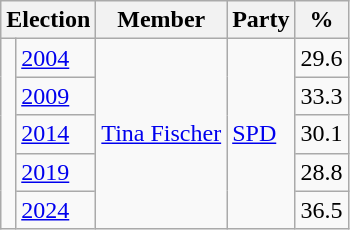<table class=wikitable>
<tr>
<th colspan=2>Election</th>
<th>Member</th>
<th>Party</th>
<th>%</th>
</tr>
<tr>
<td rowspan=5 bgcolor=></td>
<td><a href='#'>2004</a></td>
<td rowspan=5><a href='#'>Tina Fischer</a></td>
<td rowspan=5><a href='#'>SPD</a></td>
<td align=right>29.6</td>
</tr>
<tr>
<td><a href='#'>2009</a></td>
<td align=right>33.3</td>
</tr>
<tr>
<td><a href='#'>2014</a></td>
<td align=right>30.1</td>
</tr>
<tr>
<td><a href='#'>2019</a></td>
<td align=right>28.8</td>
</tr>
<tr>
<td><a href='#'>2024</a></td>
<td align=right>36.5</td>
</tr>
</table>
